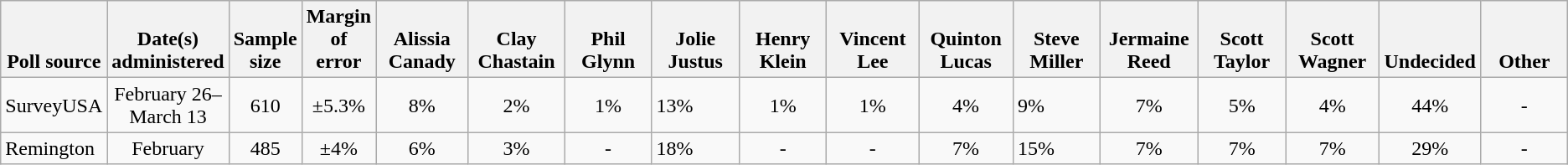<table class="wikitable">
<tr valign="bottom">
<th>Poll source</th>
<th>Date(s)<br>administered</th>
<th>Sample<br>size</th>
<th>Margin<br>of error</th>
<th style="width:75px;">Alissia<br>Canady</th>
<th style="width:75px;">Clay<br>Chastain</th>
<th style="width:75px;">Phil<br>Glynn</th>
<th style="width:75px;">Jolie<br>Justus</th>
<th style="width:75px;">Henry<br>Klein</th>
<th style="width:75px;">Vincent<br>Lee</th>
<th style="width:75px;">Quinton<br>Lucas</th>
<th style="width:75px;">Steve<br>Miller</th>
<th style="width:75px;">Jermaine<br>Reed</th>
<th style="width:75px;">Scott<br>Taylor</th>
<th style="width:75px;">Scott<br>Wagner</th>
<th style="width:75px;">Undecided</th>
<th style="width:75px;">Other</th>
</tr>
<tr>
<td>SurveyUSA</td>
<td align="center">February 26–March 13</td>
<td align="center">610</td>
<td align="center">±5.3%</td>
<td align="center">8%</td>
<td align="center">2%</td>
<td align="center">1%</td>
<td>13%</td>
<td align="center">1%</td>
<td align="center">1%</td>
<td align="center">4%</td>
<td>9%</td>
<td align="center">7%</td>
<td align="center">5%</td>
<td align="center">4%</td>
<td align="center">44%</td>
<td align="center">-</td>
</tr>
<tr>
<td>Remington</td>
<td align="center">February</td>
<td align="center">485</td>
<td align="center">±4%</td>
<td align="center">6%</td>
<td align="center">3%</td>
<td align="center">-</td>
<td>18%</td>
<td align="center">-</td>
<td align="center">-</td>
<td align="center">7%</td>
<td>15%</td>
<td align="center">7%</td>
<td align="center">7%</td>
<td align="center">7%</td>
<td align="center">29%</td>
<td align="center">-</td>
</tr>
</table>
